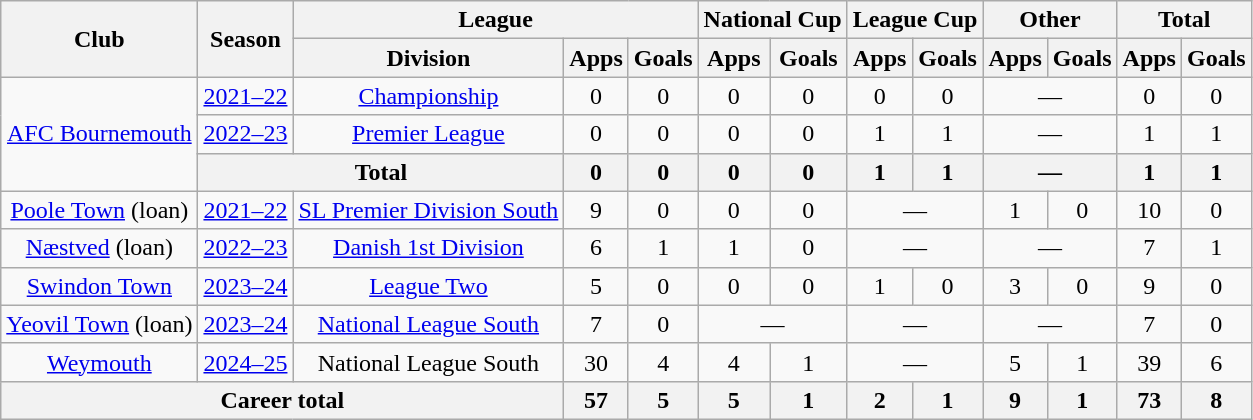<table class="wikitable" style="text-align:center">
<tr>
<th rowspan="2">Club</th>
<th rowspan="2">Season</th>
<th colspan="3">League</th>
<th colspan="2">National Cup</th>
<th colspan="2">League Cup</th>
<th colspan="2">Other</th>
<th colspan="2">Total</th>
</tr>
<tr>
<th>Division</th>
<th>Apps</th>
<th>Goals</th>
<th>Apps</th>
<th>Goals</th>
<th>Apps</th>
<th>Goals</th>
<th>Apps</th>
<th>Goals</th>
<th>Apps</th>
<th>Goals</th>
</tr>
<tr>
<td rowspan="3"><a href='#'>AFC Bournemouth</a></td>
<td><a href='#'>2021–22</a></td>
<td><a href='#'>Championship</a></td>
<td>0</td>
<td>0</td>
<td>0</td>
<td>0</td>
<td>0</td>
<td>0</td>
<td colspan="2">—</td>
<td>0</td>
<td>0</td>
</tr>
<tr>
<td><a href='#'>2022–23</a></td>
<td><a href='#'>Premier League</a></td>
<td>0</td>
<td>0</td>
<td>0</td>
<td>0</td>
<td>1</td>
<td>1</td>
<td colspan="2">—</td>
<td>1</td>
<td>1</td>
</tr>
<tr>
<th colspan="2">Total</th>
<th>0</th>
<th>0</th>
<th>0</th>
<th>0</th>
<th>1</th>
<th>1</th>
<th colspan="2">—</th>
<th>1</th>
<th>1</th>
</tr>
<tr>
<td><a href='#'>Poole Town</a> (loan)</td>
<td><a href='#'>2021–22</a></td>
<td><a href='#'>SL Premier Division South</a></td>
<td>9</td>
<td>0</td>
<td>0</td>
<td>0</td>
<td colspan="2">—</td>
<td>1</td>
<td>0</td>
<td>10</td>
<td>0</td>
</tr>
<tr>
<td><a href='#'>Næstved</a> (loan)</td>
<td><a href='#'>2022–23</a></td>
<td><a href='#'>Danish 1st Division</a></td>
<td>6</td>
<td>1</td>
<td>1</td>
<td>0</td>
<td colspan="2">—</td>
<td colspan="2">—</td>
<td>7</td>
<td>1</td>
</tr>
<tr>
<td><a href='#'>Swindon Town</a></td>
<td><a href='#'>2023–24</a></td>
<td><a href='#'>League Two</a></td>
<td>5</td>
<td>0</td>
<td>0</td>
<td>0</td>
<td>1</td>
<td>0</td>
<td>3</td>
<td>0</td>
<td>9</td>
<td>0</td>
</tr>
<tr>
<td><a href='#'>Yeovil Town</a> (loan)</td>
<td><a href='#'>2023–24</a></td>
<td><a href='#'>National League South</a></td>
<td>7</td>
<td>0</td>
<td colspan="2">—</td>
<td colspan="2">—</td>
<td colspan="2">—</td>
<td>7</td>
<td>0</td>
</tr>
<tr>
<td><a href='#'>Weymouth</a></td>
<td><a href='#'>2024–25</a></td>
<td>National League South</td>
<td>30</td>
<td>4</td>
<td>4</td>
<td>1</td>
<td colspan="2">—</td>
<td>5</td>
<td>1</td>
<td>39</td>
<td>6</td>
</tr>
<tr>
<th colspan="3">Career total</th>
<th>57</th>
<th>5</th>
<th>5</th>
<th>1</th>
<th>2</th>
<th>1</th>
<th>9</th>
<th>1</th>
<th>73</th>
<th>8</th>
</tr>
</table>
